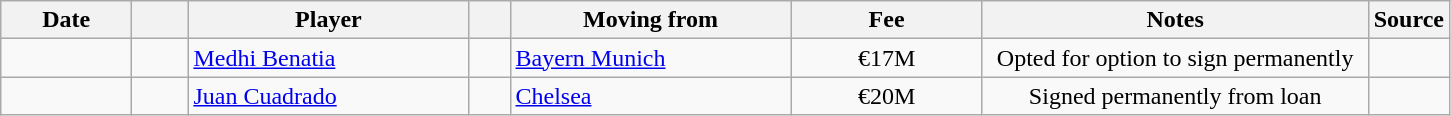<table class="wikitable collapsible sortable">
<tr>
<th style="width:80px;">Date</th>
<th style="width:30px;"></th>
<th style="width:180px;">Player</th>
<th style="width:20px;"></th>
<th style="width:180px;">Moving from</th>
<th style="width:120px;" class="unsortable">Fee</th>
<th style="width:250px;" class="unsortable">Notes</th>
<th style="width:20px;">Source</th>
</tr>
<tr>
<td></td>
<td align=center></td>
<td> <a href='#'>Medhi Benatia</a></td>
<td align=center></td>
<td> <a href='#'>Bayern Munich</a></td>
<td align=center>€17M</td>
<td align=center>Opted for option to sign permanently</td>
<td><small></small></td>
</tr>
<tr>
<td></td>
<td align=center></td>
<td> <a href='#'>Juan Cuadrado</a></td>
<td align=center></td>
<td> <a href='#'>Chelsea</a></td>
<td align=center>€20M</td>
<td align=center>Signed permanently from loan</td>
<td><small></small></td>
</tr>
</table>
